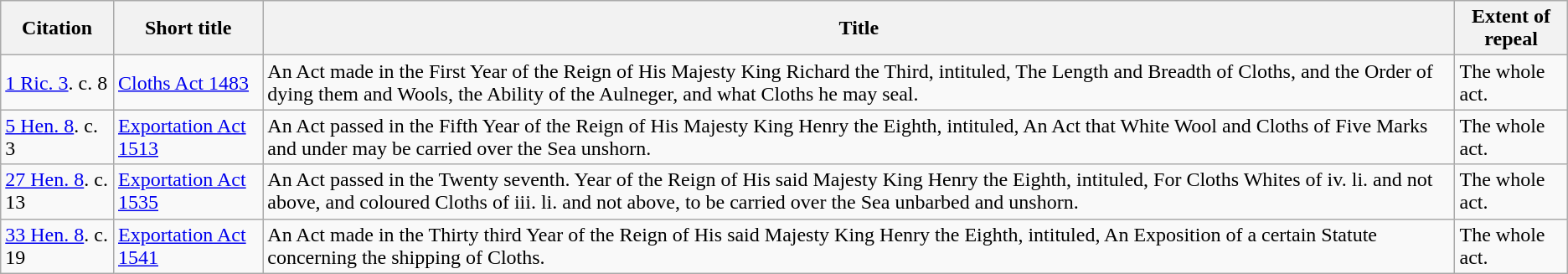<table class="wikitable">
<tr>
<th>Citation</th>
<th>Short title</th>
<th>Title</th>
<th>Extent of repeal</th>
</tr>
<tr>
<td><a href='#'>1 Ric. 3</a>. c. 8</td>
<td><a href='#'>Cloths Act 1483</a></td>
<td>An Act made in the First Year of the Reign of His Majesty King Richard the Third, intituled, The Length and Breadth of Cloths, and the Order of dying them and Wools, the Ability of the Aulneger, and what Cloths he may seal.</td>
<td>The whole act.</td>
</tr>
<tr>
<td><a href='#'>5 Hen. 8</a>.  c. 3</td>
<td><a href='#'>Exportation Act 1513</a></td>
<td>An Act passed in the Fifth Year of the Reign of His Majesty King Henry the Eighth, intituled, An Act that White Wool and Cloths of Five Marks and under may be carried over the Sea unshorn.</td>
<td>The whole act.</td>
</tr>
<tr>
<td><a href='#'>27 Hen. 8</a>. c. 13</td>
<td><a href='#'>Exportation Act 1535</a></td>
<td>An Act passed in the Twenty seventh. Year of the Reign of His said Majesty King Henry the Eighth, intituled, For Cloths Whites of iv. li. and not above, and coloured Cloths of iii. li. and not above, to be carried over the Sea unbarbed and unshorn.</td>
<td>The whole act.</td>
</tr>
<tr>
<td><a href='#'>33 Hen. 8</a>. c. 19</td>
<td><a href='#'>Exportation Act 1541</a></td>
<td>An Act made in the Thirty third Year of the Reign of His said Majesty King Henry the Eighth, intituled, An Exposition of a certain Statute concerning the shipping of Cloths.</td>
<td>The whole act.</td>
</tr>
</table>
